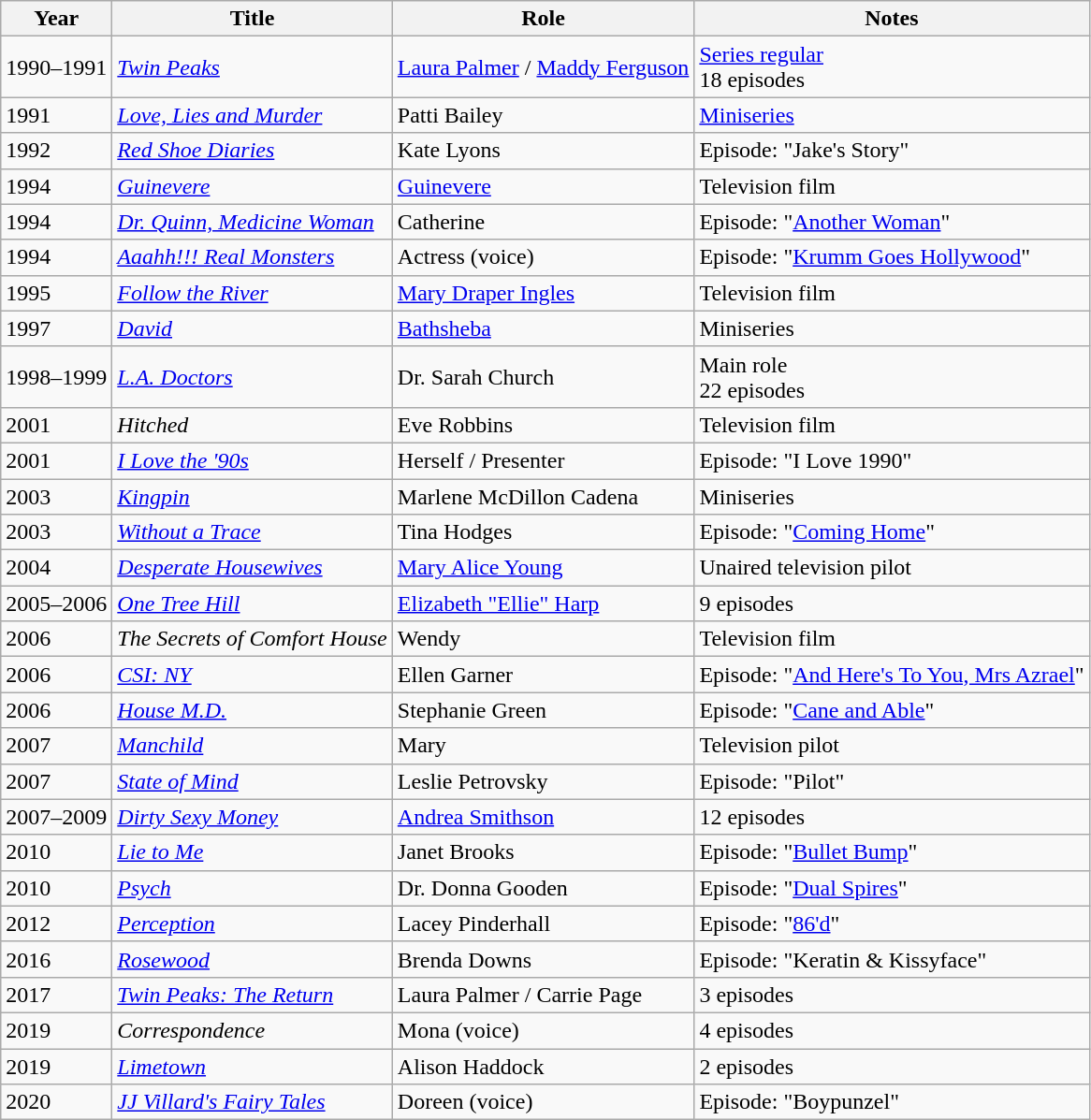<table class="wikitable sortable">
<tr>
<th>Year</th>
<th>Title</th>
<th>Role</th>
<th class="unsortable">Notes</th>
</tr>
<tr>
<td>1990–1991</td>
<td><em><a href='#'>Twin Peaks</a></em></td>
<td><a href='#'>Laura Palmer</a> / <a href='#'>Maddy Ferguson</a></td>
<td><a href='#'>Series regular</a><br>18 episodes</td>
</tr>
<tr>
<td>1991</td>
<td><em><a href='#'>Love, Lies and Murder</a></em></td>
<td>Patti Bailey</td>
<td><a href='#'>Miniseries</a></td>
</tr>
<tr>
<td>1992</td>
<td><em><a href='#'>Red Shoe Diaries</a></em></td>
<td>Kate Lyons</td>
<td>Episode: "Jake's Story"</td>
</tr>
<tr>
<td>1994</td>
<td><em><a href='#'>Guinevere</a></em></td>
<td><a href='#'>Guinevere</a></td>
<td>Television film</td>
</tr>
<tr>
<td>1994</td>
<td><em><a href='#'>Dr. Quinn, Medicine Woman</a></em></td>
<td>Catherine</td>
<td>Episode: "<a href='#'>Another Woman</a>"</td>
</tr>
<tr>
<td>1994</td>
<td><em><a href='#'>Aaahh!!! Real Monsters</a></em></td>
<td>Actress (voice)</td>
<td>Episode: "<a href='#'>Krumm Goes Hollywood</a>"</td>
</tr>
<tr>
<td>1995</td>
<td><em><a href='#'>Follow the River</a></em></td>
<td><a href='#'>Mary Draper Ingles</a></td>
<td>Television film</td>
</tr>
<tr>
<td>1997</td>
<td><em><a href='#'>David</a></em></td>
<td><a href='#'>Bathsheba</a></td>
<td>Miniseries</td>
</tr>
<tr>
<td>1998–1999</td>
<td><em><a href='#'>L.A. Doctors</a></em></td>
<td>Dr. Sarah Church</td>
<td>Main role<br>22 episodes</td>
</tr>
<tr>
<td>2001</td>
<td><em>Hitched</em></td>
<td>Eve Robbins</td>
<td>Television film</td>
</tr>
<tr>
<td>2001</td>
<td><em><a href='#'>I Love the '90s</a></em></td>
<td>Herself / Presenter</td>
<td>Episode: "I Love 1990"</td>
</tr>
<tr>
<td>2003</td>
<td><em><a href='#'>Kingpin</a></em></td>
<td>Marlene McDillon Cadena</td>
<td>Miniseries</td>
</tr>
<tr>
<td>2003</td>
<td><em><a href='#'>Without a Trace</a></em></td>
<td>Tina Hodges</td>
<td>Episode: "<a href='#'>Coming Home</a>"</td>
</tr>
<tr>
<td>2004</td>
<td><em><a href='#'>Desperate Housewives</a></em></td>
<td><a href='#'>Mary Alice Young</a></td>
<td>Unaired television pilot</td>
</tr>
<tr>
<td>2005–2006</td>
<td><em><a href='#'>One Tree Hill</a></em></td>
<td><a href='#'>Elizabeth "Ellie" Harp</a></td>
<td>9 episodes</td>
</tr>
<tr>
<td>2006</td>
<td><em>The Secrets of Comfort House</em></td>
<td>Wendy</td>
<td>Television film</td>
</tr>
<tr>
<td>2006</td>
<td><em><a href='#'>CSI: NY</a></em></td>
<td>Ellen Garner</td>
<td>Episode: "<a href='#'>And Here's To You, Mrs Azrael</a>"</td>
</tr>
<tr>
<td>2006</td>
<td><em><a href='#'>House M.D.</a></em></td>
<td>Stephanie Green</td>
<td>Episode: "<a href='#'>Cane and Able</a>"</td>
</tr>
<tr>
<td>2007</td>
<td><em><a href='#'>Manchild</a></em></td>
<td>Mary</td>
<td>Television pilot</td>
</tr>
<tr>
<td>2007</td>
<td><em><a href='#'>State of Mind</a></em></td>
<td>Leslie Petrovsky</td>
<td>Episode: "Pilot"</td>
</tr>
<tr>
<td>2007–2009</td>
<td><em><a href='#'>Dirty Sexy Money</a></em></td>
<td><a href='#'>Andrea Smithson</a></td>
<td>12 episodes</td>
</tr>
<tr>
<td>2010</td>
<td><em><a href='#'>Lie to Me</a></em></td>
<td>Janet Brooks</td>
<td>Episode: "<a href='#'>Bullet Bump</a>"</td>
</tr>
<tr>
<td>2010</td>
<td><em><a href='#'>Psych</a></em></td>
<td>Dr. Donna Gooden</td>
<td>Episode: "<a href='#'>Dual Spires</a>"</td>
</tr>
<tr>
<td>2012</td>
<td><em><a href='#'>Perception</a></em></td>
<td>Lacey Pinderhall</td>
<td>Episode: "<a href='#'>86'd</a>"</td>
</tr>
<tr>
<td>2016</td>
<td><em><a href='#'>Rosewood</a></em></td>
<td>Brenda Downs</td>
<td>Episode: "Keratin & Kissyface"</td>
</tr>
<tr>
<td>2017</td>
<td><em><a href='#'>Twin Peaks: The Return</a></em></td>
<td>Laura Palmer / Carrie Page</td>
<td>3 episodes</td>
</tr>
<tr>
<td>2019</td>
<td><em>Correspondence</em></td>
<td>Mona (voice)</td>
<td>4 episodes</td>
</tr>
<tr>
<td>2019</td>
<td><em><a href='#'>Limetown</a></em></td>
<td>Alison Haddock</td>
<td>2 episodes</td>
</tr>
<tr>
<td>2020</td>
<td><em><a href='#'>JJ Villard's Fairy Tales</a></em></td>
<td>Doreen (voice)</td>
<td>Episode: "Boypunzel"</td>
</tr>
</table>
